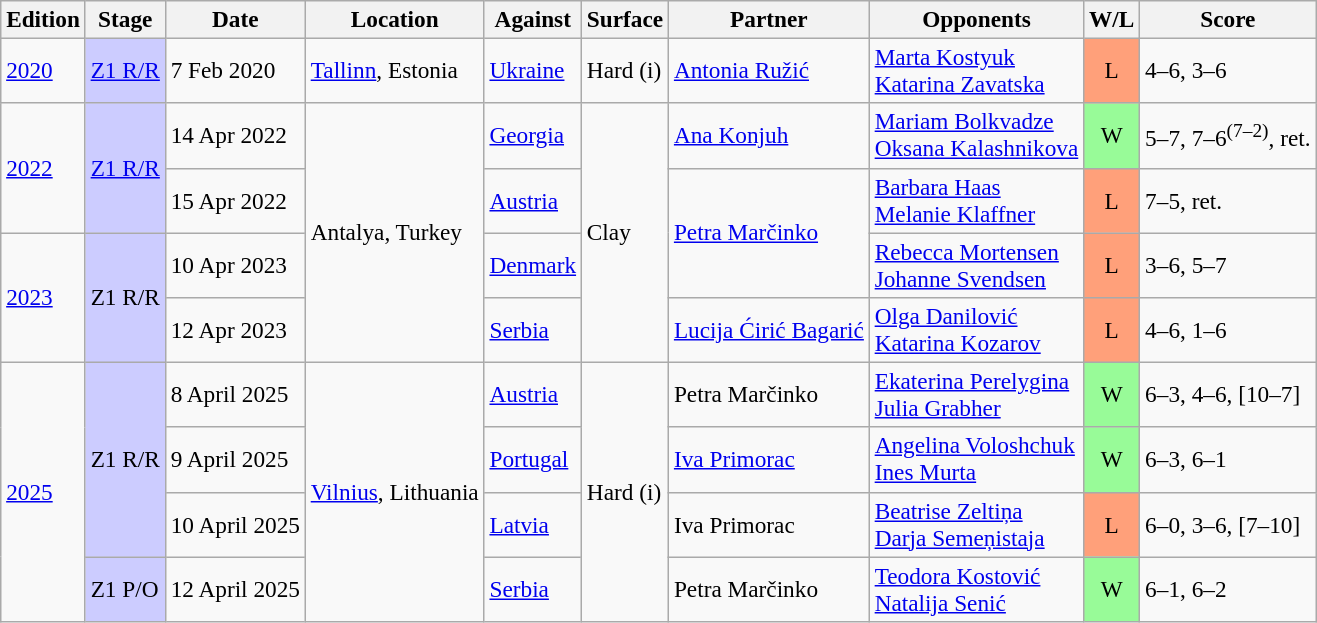<table class=wikitable style=font-size:97%>
<tr>
<th>Edition</th>
<th>Stage</th>
<th>Date</th>
<th>Location</th>
<th>Against</th>
<th>Surface</th>
<th>Partner</th>
<th>Opponents</th>
<th>W/L</th>
<th>Score</th>
</tr>
<tr>
<td rowspan="1"><a href='#'>2020</a></td>
<td style="background:#ccf;" rowspan="1"><a href='#'>Z1 R/R</a></td>
<td>7 Feb 2020</td>
<td rowspan="1"><a href='#'>Tallinn</a>, Estonia</td>
<td> <a href='#'>Ukraine</a></td>
<td rowspan="1">Hard (i)</td>
<td><a href='#'>Antonia Ružić</a></td>
<td><a href='#'>Marta Kostyuk</a><br><a href='#'>Katarina Zavatska</a></td>
<td style="text-align:center; background:#ffa07a;">L</td>
<td>4–6, 3–6</td>
</tr>
<tr>
<td rowspan="2"><a href='#'>2022</a></td>
<td style="background:#ccf;" rowspan="2"><a href='#'>Z1 R/R</a></td>
<td>14 Apr 2022</td>
<td rowspan="4">Antalya, Turkey</td>
<td> <a href='#'>Georgia</a></td>
<td rowspan="4">Clay</td>
<td><a href='#'>Ana Konjuh</a></td>
<td><a href='#'>Mariam Bolkvadze</a><br><a href='#'>Oksana Kalashnikova</a></td>
<td style="text-align:center; background:#98fb98;">W</td>
<td>5–7, 7–6<sup>(7–2)</sup>, ret.</td>
</tr>
<tr>
<td>15 Apr 2022</td>
<td> <a href='#'>Austria</a></td>
<td rowspan="2"><a href='#'>Petra Marčinko</a></td>
<td><a href='#'>Barbara Haas</a><br><a href='#'>Melanie Klaffner</a></td>
<td style="text-align:center; background:#ffa07a;">L</td>
<td>7–5, ret.</td>
</tr>
<tr>
<td rowspan="2"><a href='#'>2023</a></td>
<td style="background:#ccf;" rowspan="2">Z1 R/R</td>
<td>10 Apr 2023</td>
<td> <a href='#'>Denmark</a></td>
<td><a href='#'>Rebecca Mortensen</a><br><a href='#'>Johanne Svendsen</a></td>
<td style="text-align:center; background:#ffa07a;">L</td>
<td>3–6, 5–7</td>
</tr>
<tr>
<td>12 Apr 2023</td>
<td> <a href='#'>Serbia</a></td>
<td><a href='#'>Lucija Ćirić Bagarić</a></td>
<td><a href='#'>Olga Danilović</a><br><a href='#'>Katarina Kozarov</a></td>
<td style="text-align:center; background:#ffa07a;">L</td>
<td>4–6, 1–6</td>
</tr>
<tr>
<td rowspan="4"><a href='#'>2025</a></td>
<td style="background:#ccf;" rowspan="3">Z1 R/R</td>
<td>8 April 2025</td>
<td rowspan="4"><a href='#'>Vilnius</a>, Lithuania</td>
<td> <a href='#'>Austria</a></td>
<td rowspan="4">Hard (i)</td>
<td>Petra Marčinko</td>
<td><a href='#'>Ekaterina Perelygina</a><br><a href='#'>Julia Grabher</a></td>
<td style="text-align:center; background:#98fb98;">W</td>
<td>6–3, 4–6, [10–7]</td>
</tr>
<tr>
<td>9 April 2025</td>
<td> <a href='#'>Portugal</a></td>
<td><a href='#'>Iva Primorac</a></td>
<td><a href='#'>Angelina Voloshchuk</a><br><a href='#'>Ines Murta</a></td>
<td style="text-align:center; background:#98fb98;">W</td>
<td>6–3, 6–1</td>
</tr>
<tr>
<td>10 April 2025</td>
<td> <a href='#'>Latvia</a></td>
<td>Iva Primorac</td>
<td><a href='#'>Beatrise Zeltiņa</a><br><a href='#'>Darja Semeņistaja</a></td>
<td style="text-align:center; background:#ffa07a;">L</td>
<td>6–0, 3–6, [7–10]</td>
</tr>
<tr>
<td style="background:#ccf;" rowspan="1">Z1 P/O</td>
<td>12 April 2025</td>
<td> <a href='#'>Serbia</a></td>
<td>Petra Marčinko</td>
<td><a href='#'>Teodora Kostović</a><br><a href='#'>Natalija Senić</a></td>
<td style="text-align:center; background:#98fb98;">W</td>
<td>6–1, 6–2</td>
</tr>
</table>
